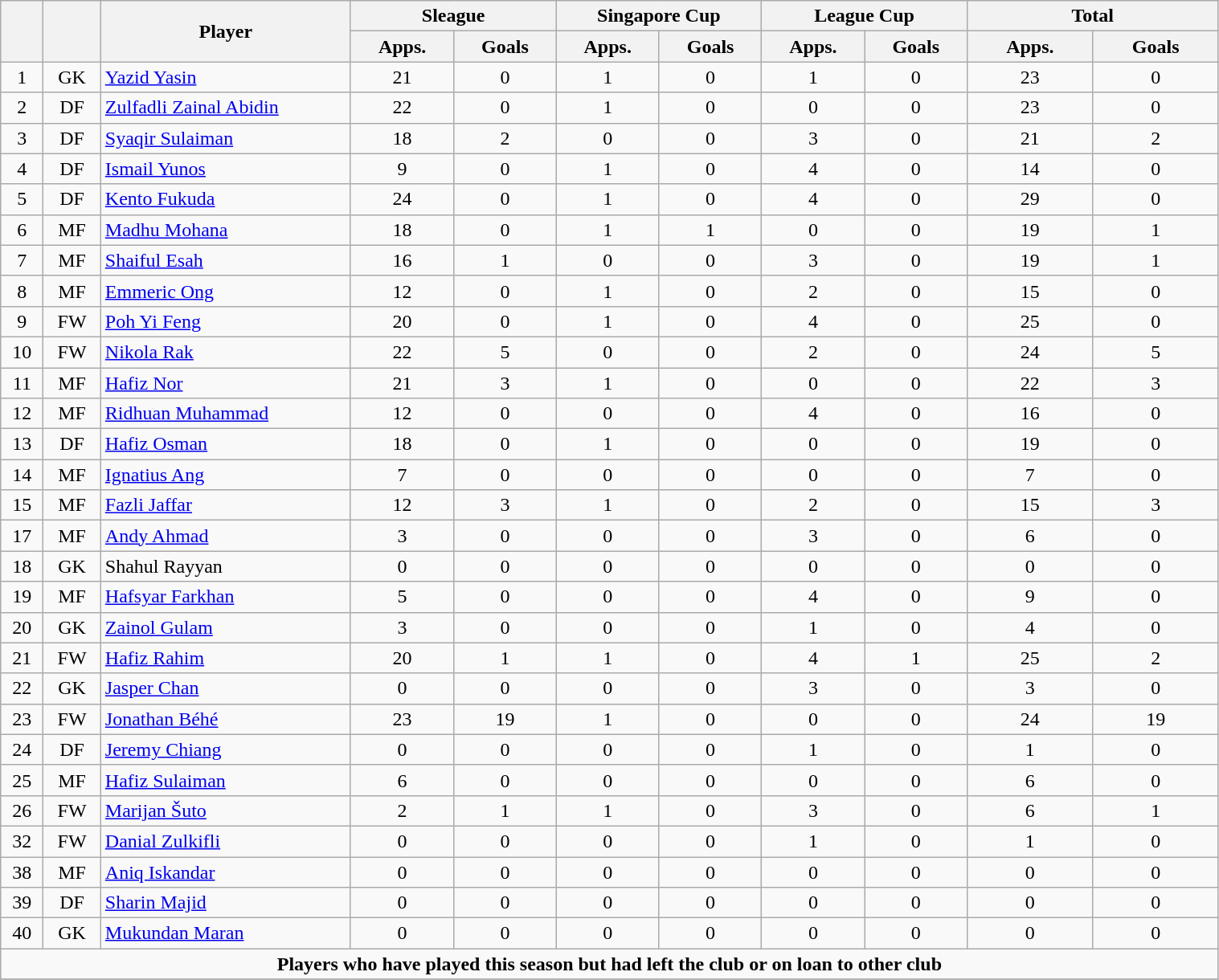<table class="wikitable" style="text-align:center; font-size:100%; width:80%;">
<tr>
<th rowspan=2></th>
<th rowspan=2></th>
<th rowspan=2 width="200">Player</th>
<th colspan=2 width="105">Sleague</th>
<th colspan=2 width="105">Singapore Cup</th>
<th colspan=2 width="105">League Cup</th>
<th colspan=2 width="130">Total</th>
</tr>
<tr>
<th>Apps.</th>
<th>Goals</th>
<th>Apps.</th>
<th>Goals</th>
<th>Apps.</th>
<th>Goals</th>
<th>Apps.</th>
<th>Goals</th>
</tr>
<tr>
<td>1</td>
<td>GK</td>
<td align="left"> <a href='#'>Yazid Yasin</a></td>
<td>21</td>
<td>0</td>
<td>1</td>
<td>0</td>
<td>1</td>
<td>0</td>
<td>23</td>
<td>0</td>
</tr>
<tr>
<td>2</td>
<td>DF</td>
<td align="left"> <a href='#'>Zulfadli Zainal Abidin</a></td>
<td>22</td>
<td>0</td>
<td>1</td>
<td>0</td>
<td>0</td>
<td>0</td>
<td>23</td>
<td>0</td>
</tr>
<tr>
<td>3</td>
<td>DF</td>
<td align="left"> <a href='#'>Syaqir Sulaiman</a></td>
<td>18</td>
<td>2</td>
<td>0</td>
<td>0</td>
<td>3</td>
<td>0</td>
<td>21</td>
<td>2</td>
</tr>
<tr>
<td>4</td>
<td>DF</td>
<td align="left"> <a href='#'>Ismail Yunos</a></td>
<td>9</td>
<td>0</td>
<td>1</td>
<td>0</td>
<td>4</td>
<td>0</td>
<td>14</td>
<td>0</td>
</tr>
<tr>
<td>5</td>
<td>DF</td>
<td align="left"> <a href='#'>Kento Fukuda</a></td>
<td>24</td>
<td>0</td>
<td>1</td>
<td>0</td>
<td>4</td>
<td>0</td>
<td>29</td>
<td>0</td>
</tr>
<tr>
<td>6</td>
<td>MF</td>
<td align="left"> <a href='#'>Madhu Mohana</a></td>
<td>18</td>
<td>0</td>
<td>1</td>
<td>1</td>
<td>0</td>
<td>0</td>
<td>19</td>
<td>1</td>
</tr>
<tr>
<td>7</td>
<td>MF</td>
<td align="left"> <a href='#'>Shaiful Esah</a></td>
<td>16</td>
<td>1</td>
<td>0</td>
<td>0</td>
<td>3</td>
<td>0</td>
<td>19</td>
<td>1</td>
</tr>
<tr>
<td>8</td>
<td>MF</td>
<td align="left"> <a href='#'>Emmeric Ong</a></td>
<td>12</td>
<td>0</td>
<td>1</td>
<td>0</td>
<td>2</td>
<td>0</td>
<td>15</td>
<td>0</td>
</tr>
<tr>
<td>9</td>
<td>FW</td>
<td align="left"> <a href='#'>Poh Yi Feng</a></td>
<td>20</td>
<td>0</td>
<td>1</td>
<td>0</td>
<td>4</td>
<td>0</td>
<td>25</td>
<td>0</td>
</tr>
<tr>
<td>10</td>
<td>FW</td>
<td align="left"> <a href='#'>Nikola Rak</a></td>
<td>22</td>
<td>5</td>
<td>0</td>
<td>0</td>
<td>2</td>
<td>0</td>
<td>24</td>
<td>5</td>
</tr>
<tr>
<td>11</td>
<td>MF</td>
<td align="left"> <a href='#'>Hafiz Nor</a></td>
<td>21</td>
<td>3</td>
<td>1</td>
<td>0</td>
<td>0</td>
<td>0</td>
<td>22</td>
<td>3</td>
</tr>
<tr>
<td>12</td>
<td>MF</td>
<td align="left"> <a href='#'>Ridhuan Muhammad</a></td>
<td>12</td>
<td>0</td>
<td>0</td>
<td>0</td>
<td>4</td>
<td>0</td>
<td>16</td>
<td>0</td>
</tr>
<tr>
<td>13</td>
<td>DF</td>
<td align="left"> <a href='#'>Hafiz Osman</a></td>
<td>18</td>
<td>0</td>
<td>1</td>
<td>0</td>
<td>0</td>
<td>0</td>
<td>19</td>
<td>0</td>
</tr>
<tr>
<td>14</td>
<td>MF</td>
<td align="left"> <a href='#'>Ignatius Ang</a></td>
<td>7</td>
<td>0</td>
<td>0</td>
<td>0</td>
<td>0</td>
<td>0</td>
<td>7</td>
<td>0</td>
</tr>
<tr>
<td>15</td>
<td>MF</td>
<td align="left"> <a href='#'>Fazli Jaffar</a></td>
<td>12</td>
<td>3</td>
<td>1</td>
<td>0</td>
<td>2</td>
<td>0</td>
<td>15</td>
<td>3</td>
</tr>
<tr>
<td>17</td>
<td>MF</td>
<td align="left"> <a href='#'>Andy Ahmad</a></td>
<td>3</td>
<td>0</td>
<td>0</td>
<td>0</td>
<td>3</td>
<td>0</td>
<td>6</td>
<td>0</td>
</tr>
<tr>
<td>18</td>
<td>GK</td>
<td align="left"> Shahul Rayyan</td>
<td>0</td>
<td>0</td>
<td>0</td>
<td>0</td>
<td>0</td>
<td>0</td>
<td>0</td>
<td>0</td>
</tr>
<tr>
<td>19</td>
<td>MF</td>
<td align="left"> <a href='#'>Hafsyar Farkhan</a></td>
<td>5</td>
<td>0</td>
<td>0</td>
<td>0</td>
<td>4</td>
<td>0</td>
<td>9</td>
<td>0</td>
</tr>
<tr>
<td>20</td>
<td>GK</td>
<td align="left"> <a href='#'>Zainol Gulam</a></td>
<td>3</td>
<td>0</td>
<td>0</td>
<td>0</td>
<td>1</td>
<td>0</td>
<td>4</td>
<td>0</td>
</tr>
<tr>
<td>21</td>
<td>FW</td>
<td align="left"> <a href='#'>Hafiz Rahim</a></td>
<td>20</td>
<td>1</td>
<td>1</td>
<td>0</td>
<td>4</td>
<td>1</td>
<td>25</td>
<td>2</td>
</tr>
<tr>
<td>22</td>
<td>GK</td>
<td align="left"> <a href='#'>Jasper Chan</a></td>
<td>0</td>
<td>0</td>
<td>0</td>
<td>0</td>
<td>3</td>
<td>0</td>
<td>3</td>
<td>0</td>
</tr>
<tr>
<td>23</td>
<td>FW</td>
<td align="left"> <a href='#'>Jonathan Béhé</a></td>
<td>23</td>
<td>19</td>
<td>1</td>
<td>0</td>
<td>0</td>
<td>0</td>
<td>24</td>
<td>19</td>
</tr>
<tr>
<td>24</td>
<td>DF</td>
<td align="left"> <a href='#'>Jeremy Chiang</a></td>
<td>0</td>
<td>0</td>
<td>0</td>
<td>0</td>
<td>1</td>
<td>0</td>
<td>1</td>
<td>0</td>
</tr>
<tr>
<td>25</td>
<td>MF</td>
<td align="left"> <a href='#'>Hafiz Sulaiman</a></td>
<td>6</td>
<td>0</td>
<td>0</td>
<td>0</td>
<td>0</td>
<td>0</td>
<td>6</td>
<td>0</td>
</tr>
<tr>
<td>26</td>
<td>FW</td>
<td align="left"> <a href='#'>Marijan Šuto</a></td>
<td>2</td>
<td>1</td>
<td>1</td>
<td>0</td>
<td>3</td>
<td>0</td>
<td>6</td>
<td>1</td>
</tr>
<tr>
<td>32</td>
<td>FW</td>
<td align="left"> <a href='#'>Danial Zulkifli</a></td>
<td>0</td>
<td>0</td>
<td>0</td>
<td>0</td>
<td>1</td>
<td>0</td>
<td>1</td>
<td>0</td>
</tr>
<tr>
<td>38</td>
<td>MF</td>
<td align="left"> <a href='#'>Aniq Iskandar</a></td>
<td>0</td>
<td>0</td>
<td>0</td>
<td>0</td>
<td>0</td>
<td>0</td>
<td>0</td>
<td>0</td>
</tr>
<tr>
<td>39</td>
<td>DF</td>
<td align="left"> <a href='#'>Sharin Majid</a></td>
<td>0</td>
<td>0</td>
<td>0</td>
<td>0</td>
<td>0</td>
<td>0</td>
<td>0</td>
<td>0</td>
</tr>
<tr>
<td>40</td>
<td>GK</td>
<td align="left"> <a href='#'>Mukundan Maran</a></td>
<td>0</td>
<td>0</td>
<td>0</td>
<td>0</td>
<td>0</td>
<td>0</td>
<td>0</td>
<td>0</td>
</tr>
<tr>
<td colspan="17"><strong>Players who have played this season but had left the club or on loan to other club</strong></td>
</tr>
<tr>
</tr>
</table>
